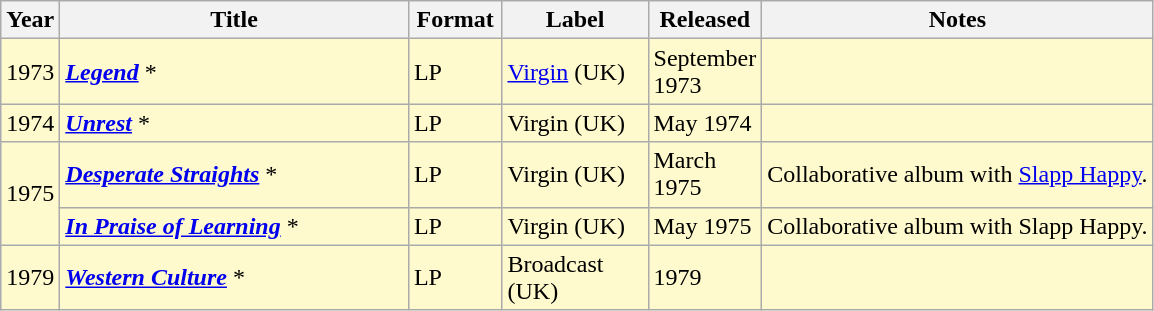<table class="wikitable">
<tr>
<th style="width:30px">Year</th>
<th style="width:225px">Title</th>
<th style="width:55px">Format</th>
<th style="width:90px">Label</th>
<th style="width:55px">Released</th>
<th>Notes</th>
</tr>
<tr style="background-color:LemonChiffon;">
<td>1973</td>
<td><strong><em><a href='#'>Legend</a></em></strong> *</td>
<td>LP</td>
<td><a href='#'>Virgin</a> (UK)</td>
<td>September 1973</td>
<td></td>
</tr>
<tr style="background-color:LemonChiffon;">
<td>1974</td>
<td><strong><em><a href='#'>Unrest</a></em></strong> *</td>
<td>LP</td>
<td>Virgin (UK)</td>
<td>May 1974</td>
<td></td>
</tr>
<tr style="background-color:LemonChiffon;">
<td rowspan="2">1975</td>
<td><strong><em><a href='#'>Desperate Straights</a></em></strong> *</td>
<td>LP</td>
<td>Virgin (UK)</td>
<td>March 1975</td>
<td>Collaborative album with <a href='#'>Slapp Happy</a>.</td>
</tr>
<tr style="background-color:LemonChiffon;">
<td><strong><em><a href='#'>In Praise of Learning</a></em></strong> *</td>
<td>LP</td>
<td>Virgin (UK)</td>
<td>May 1975</td>
<td>Collaborative album with Slapp Happy.</td>
</tr>
<tr style="background-color:LemonChiffon;">
<td>1979</td>
<td><strong><em><a href='#'>Western Culture</a></em></strong> *</td>
<td>LP</td>
<td>Broadcast (UK)</td>
<td>1979</td>
<td></td>
</tr>
</table>
